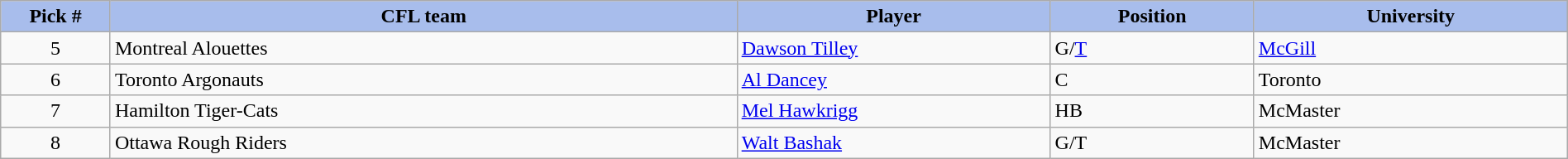<table class="wikitable" style="width: 100%">
<tr>
<th style="background:#A8BDEC;" width=7%>Pick #</th>
<th width=40% style="background:#A8BDEC;">CFL team</th>
<th width=20% style="background:#A8BDEC;">Player</th>
<th width=13% style="background:#A8BDEC;">Position</th>
<th width=20% style="background:#A8BDEC;">University</th>
</tr>
<tr>
<td align=center>5</td>
<td>Montreal Alouettes</td>
<td><a href='#'>Dawson Tilley</a></td>
<td>G/<a href='#'>T</a></td>
<td><a href='#'>McGill</a></td>
</tr>
<tr>
<td align=center>6</td>
<td>Toronto Argonauts</td>
<td><a href='#'>Al Dancey</a></td>
<td>C</td>
<td>Toronto</td>
</tr>
<tr>
<td align=center>7</td>
<td>Hamilton Tiger-Cats</td>
<td><a href='#'>Mel Hawkrigg</a></td>
<td>HB</td>
<td>McMaster</td>
</tr>
<tr>
<td align=center>8</td>
<td>Ottawa Rough Riders</td>
<td><a href='#'>Walt Bashak</a></td>
<td>G/T</td>
<td>McMaster</td>
</tr>
</table>
